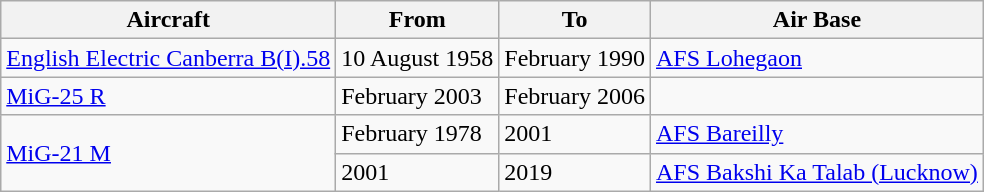<table class="wikitable">
<tr>
<th>Aircraft</th>
<th>From</th>
<th>To</th>
<th>Air Base</th>
</tr>
<tr>
<td><a href='#'>English Electric Canberra B(I).58</a></td>
<td>10 August 1958</td>
<td>February 1990</td>
<td><a href='#'>AFS Lohegaon</a></td>
</tr>
<tr>
<td><a href='#'>MiG-25 R</a></td>
<td>February 2003</td>
<td>February 2006</td>
<td></td>
</tr>
<tr>
<td rowspan='2'><a href='#'>MiG-21 M</a></td>
<td>February 1978</td>
<td>2001</td>
<td><a href='#'>AFS Bareilly</a></td>
</tr>
<tr>
<td>2001</td>
<td>2019</td>
<td><a href='#'>AFS Bakshi Ka Talab (Lucknow)</a></td>
</tr>
</table>
